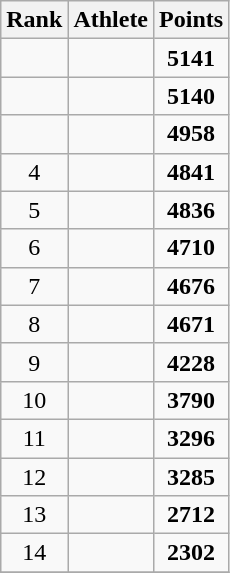<table class=wikitable style="text-align:center;">
<tr>
<th>Rank</th>
<th>Athlete</th>
<th>Points</th>
</tr>
<tr>
<td></td>
<td align=left></td>
<td><strong>5141</strong></td>
</tr>
<tr>
<td></td>
<td align=left></td>
<td><strong>5140</strong></td>
</tr>
<tr>
<td></td>
<td align=left></td>
<td><strong>4958</strong></td>
</tr>
<tr>
<td>4</td>
<td align=left></td>
<td><strong>4841</strong></td>
</tr>
<tr>
<td>5</td>
<td align=left></td>
<td><strong>4836</strong></td>
</tr>
<tr>
<td>6</td>
<td align=left></td>
<td><strong>4710</strong></td>
</tr>
<tr>
<td>7</td>
<td align=left></td>
<td><strong>4676</strong></td>
</tr>
<tr>
<td>8</td>
<td align=left></td>
<td><strong>4671</strong></td>
</tr>
<tr>
<td>9</td>
<td align=left></td>
<td><strong>4228</strong></td>
</tr>
<tr>
<td>10</td>
<td align=left></td>
<td><strong>3790</strong></td>
</tr>
<tr>
<td>11</td>
<td align=left></td>
<td><strong>3296</strong></td>
</tr>
<tr>
<td>12</td>
<td align=left></td>
<td><strong>3285</strong></td>
</tr>
<tr>
<td>13</td>
<td align=left></td>
<td><strong>2712</strong></td>
</tr>
<tr>
<td>14</td>
<td align=left></td>
<td><strong>2302</strong></td>
</tr>
<tr>
</tr>
</table>
